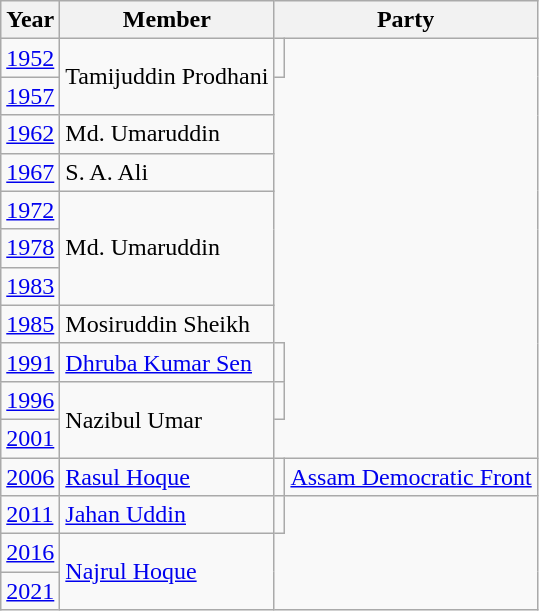<table class="wikitable sortable">
<tr>
<th>Year</th>
<th>Member</th>
<th colspan="2">Party</th>
</tr>
<tr>
<td><a href='#'>1952</a></td>
<td rowspan="2">Tamijuddin Prodhani</td>
<td></td>
</tr>
<tr>
<td><a href='#'>1957</a></td>
</tr>
<tr>
<td><a href='#'>1962</a></td>
<td>Md. Umaruddin</td>
</tr>
<tr>
<td><a href='#'>1967</a></td>
<td>S. A. Ali</td>
</tr>
<tr>
<td><a href='#'>1972</a></td>
<td rowspan="3">Md. Umaruddin</td>
</tr>
<tr>
<td><a href='#'>1978</a></td>
</tr>
<tr>
<td><a href='#'>1983</a></td>
</tr>
<tr>
<td><a href='#'>1985</a></td>
<td>Mosiruddin Sheikh</td>
</tr>
<tr>
<td><a href='#'>1991</a></td>
<td><a href='#'>Dhruba Kumar Sen</a></td>
<td></td>
</tr>
<tr>
<td><a href='#'>1996</a></td>
<td rowspan="2">Nazibul Umar</td>
<td></td>
</tr>
<tr>
<td><a href='#'>2001</a></td>
</tr>
<tr>
<td><a href='#'>2006</a></td>
<td><a href='#'>Rasul Hoque</a></td>
<td bgcolor=></td>
<td><a href='#'>Assam Democratic Front</a></td>
</tr>
<tr>
<td><a href='#'>2011</a></td>
<td><a href='#'>Jahan Uddin</a></td>
<td></td>
</tr>
<tr>
<td><a href='#'>2016</a></td>
<td rowspan="2"><a href='#'>Najrul Hoque</a></td>
</tr>
<tr>
<td><a href='#'>2021</a></td>
</tr>
</table>
